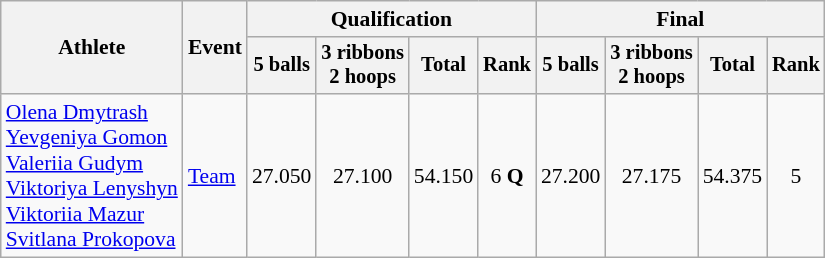<table class="wikitable" style="font-size:90%">
<tr>
<th rowspan="2">Athlete</th>
<th rowspan="2">Event</th>
<th colspan="4">Qualification</th>
<th colspan="4">Final</th>
</tr>
<tr style="font-size:95%">
<th>5 balls</th>
<th>3 ribbons<br>2 hoops</th>
<th>Total</th>
<th>Rank</th>
<th>5 balls</th>
<th>3 ribbons<br>2 hoops</th>
<th>Total</th>
<th>Rank</th>
</tr>
<tr align=center>
<td align=left><a href='#'>Olena Dmytrash</a><br><a href='#'>Yevgeniya Gomon</a><br><a href='#'>Valeriia Gudym</a><br><a href='#'>Viktoriya Lenyshyn</a><br><a href='#'>Viktoriia Mazur</a><br><a href='#'>Svitlana Prokopova</a></td>
<td align=left><a href='#'>Team</a></td>
<td>27.050</td>
<td>27.100</td>
<td>54.150</td>
<td>6 <strong>Q</strong></td>
<td>27.200</td>
<td>27.175</td>
<td>54.375</td>
<td>5</td>
</tr>
</table>
